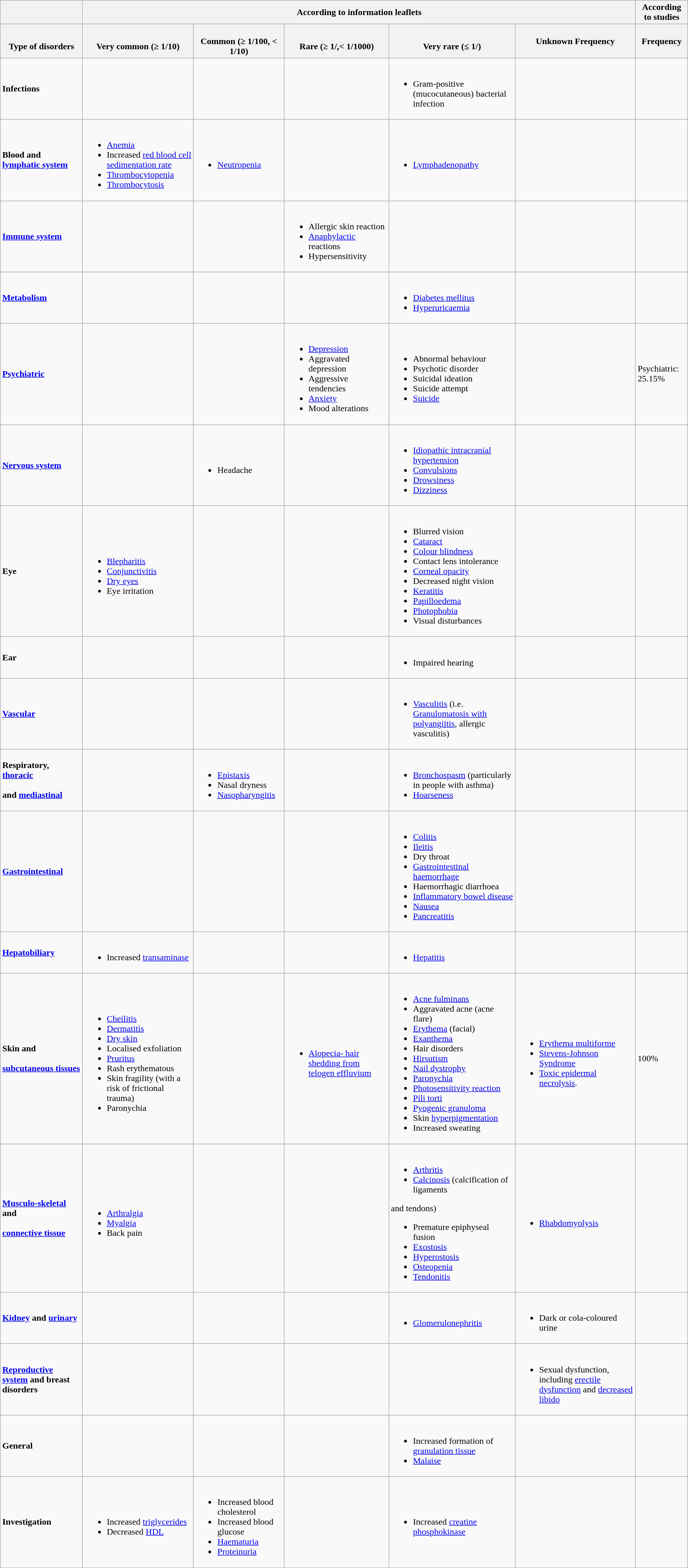<table class="wikitable">
<tr>
<th></th>
<th colspan="5">According to information leaflets</th>
<th>According to studies</th>
</tr>
<tr>
<th><br>Type of disorders</th>
<th><br>Very common  (≥ 1/10)</th>
<th><br>Common (≥ 1/100, < 1/10)</th>
<th><br>Rare (≥ 1/,< 1/1000)</th>
<th><br>Very rare (≤ 1/)</th>
<th>Unknown Frequency</th>
<th>Frequency</th>
</tr>
<tr>
<td><strong>Infections</strong></td>
<td></td>
<td></td>
<td></td>
<td><br><ul><li>Gram-positive (mucocutaneous) bacterial infection</li></ul></td>
<td></td>
<td></td>
</tr>
<tr>
<td><strong>Blood and <a href='#'>lymphatic system</a></strong></td>
<td><br><ul><li><a href='#'>Anemia</a></li><li>Increased <a href='#'>red blood cell sedimentation rate</a></li><li><a href='#'>Thrombocytopenia</a></li><li><a href='#'>Thrombocytosis</a></li></ul></td>
<td><br><ul><li><a href='#'>Neutropenia</a></li></ul></td>
<td></td>
<td><br><ul><li><a href='#'>Lymphadenopathy</a></li></ul></td>
<td></td>
<td></td>
</tr>
<tr>
<td><strong><a href='#'>Immune system</a></strong></td>
<td></td>
<td></td>
<td><br><ul><li>Allergic skin reaction</li><li><a href='#'>Anaphylactic</a> reactions</li><li>Hypersensitivity</li></ul></td>
<td></td>
<td></td>
<td></td>
</tr>
<tr>
<td><strong><a href='#'>Metabolism</a></strong></td>
<td></td>
<td></td>
<td></td>
<td><br><ul><li><a href='#'>Diabetes mellitus</a></li><li><a href='#'>Hyperuricaemia</a></li></ul></td>
<td></td>
<td></td>
</tr>
<tr>
<td><strong><a href='#'>Psychiatric</a></strong></td>
<td></td>
<td></td>
<td><br><ul><li><a href='#'>Depression</a></li><li>Aggravated depression</li><li>Aggressive tendencies</li><li><a href='#'>Anxiety</a></li><li>Mood alterations</li></ul></td>
<td><br><ul><li>Abnormal behaviour</li><li>Psychotic disorder</li><li>Suicidal ideation</li><li>Suicide attempt</li><li><a href='#'>Suicide</a></li></ul></td>
<td></td>
<td>Psychiatric: 25.15%</td>
</tr>
<tr>
<td><strong><a href='#'>Nervous system</a></strong></td>
<td></td>
<td><br><ul><li>Headache</li></ul></td>
<td></td>
<td><br><ul><li><a href='#'>Idiopathic intracranial hypertension</a></li><li><a href='#'>Convulsions</a></li><li><a href='#'>Drowsiness</a></li><li><a href='#'>Dizziness</a></li></ul></td>
<td></td>
<td></td>
</tr>
<tr>
<td><strong>Eye</strong></td>
<td><br><ul><li><a href='#'>Blepharitis</a></li><li><a href='#'>Conjunctivitis</a></li><li><a href='#'>Dry eyes</a></li><li>Eye irritation</li></ul></td>
<td></td>
<td></td>
<td><br><ul><li>Blurred vision</li><li><a href='#'>Cataract</a></li><li><a href='#'>Colour blindness</a></li><li>Contact lens intolerance</li><li><a href='#'>Corneal opacity</a></li><li>Decreased night vision</li><li><a href='#'>Keratitis</a></li><li><a href='#'>Papilloedema</a></li><li><a href='#'>Photophobia</a></li><li>Visual disturbances</li></ul></td>
<td></td>
<td></td>
</tr>
<tr>
<td><strong>Ear</strong></td>
<td></td>
<td></td>
<td></td>
<td><br><ul><li>Impaired hearing</li></ul></td>
<td></td>
<td></td>
</tr>
<tr>
<td><strong><a href='#'>Vascular</a></strong></td>
<td></td>
<td></td>
<td></td>
<td><br><ul><li><a href='#'>Vasculitis</a> (i.e. <a href='#'>Granulomatosis with polyangiitis</a>, allergic vasculitis)</li></ul></td>
<td></td>
<td></td>
</tr>
<tr>
<td><strong>Respiratory, <a href='#'>thoracic</a></strong> <br><br><strong>and <a href='#'>mediastinal</a></strong></td>
<td></td>
<td><br><ul><li><a href='#'>Epistaxis</a></li><li>Nasal dryness</li><li><a href='#'>Nasopharyngitis</a></li></ul></td>
<td></td>
<td><br><ul><li><a href='#'>Bronchospasm</a> (particularly in people with asthma)</li><li><a href='#'>Hoarseness</a></li></ul></td>
<td></td>
<td></td>
</tr>
<tr>
<td><strong><a href='#'>Gastrointestinal</a></strong></td>
<td></td>
<td></td>
<td></td>
<td><br><ul><li><a href='#'>Colitis</a></li><li><a href='#'>Ileitis</a></li><li>Dry throat</li><li><a href='#'>Gastrointestinal haemorrhage</a></li><li>Haemorrhagic diarrhoea</li><li><a href='#'>Inflammatory bowel disease</a></li><li><a href='#'>Nausea</a></li><li><a href='#'>Pancreatitis</a></li></ul></td>
<td></td>
<td></td>
</tr>
<tr>
<td><strong><a href='#'>Hepatobiliary</a></strong></td>
<td><br><ul><li>Increased <a href='#'>transaminase</a></li></ul></td>
<td></td>
<td></td>
<td><br><ul><li><a href='#'>Hepatitis</a></li></ul></td>
<td></td>
<td></td>
</tr>
<tr>
<td><strong>Skin and</strong><br><br><strong><a href='#'>subcutaneous tissues</a></strong></td>
<td><br><ul><li><a href='#'>Cheilitis</a></li><li><a href='#'>Dermatitis</a></li><li><a href='#'>Dry skin</a></li><li>Localised exfoliation</li><li><a href='#'>Pruritus</a></li><li>Rash erythematous</li><li>Skin fragility (with a risk of frictional trauma)</li><li>Paronychia</li></ul></td>
<td></td>
<td><br><ul><li><a href='#'>Alopecia- hair shedding from telogen effluvium</a></li></ul></td>
<td><br><ul><li><a href='#'>Acne fulminans</a></li><li>Aggravated acne (acne flare)</li><li><a href='#'>Erythema</a> (facial)</li><li><a href='#'>Exanthema</a></li><li>Hair disorders</li><li><a href='#'>Hirsutism</a></li><li><a href='#'>Nail dystrophy</a></li><li><a href='#'>Paronychia</a></li><li><a href='#'>Photosensitivity reaction</a></li><li><a href='#'>Pili torti</a></li><li><a href='#'>Pyogenic granuloma</a></li><li>Skin <a href='#'>hyperpigmentation</a></li><li>Increased sweating</li></ul></td>
<td><br><ul><li><a href='#'>Erythema multiforme</a></li><li><a href='#'>Stevens-Johnson Syndrome</a></li><li><a href='#'>Toxic epidermal necrolysis</a>.</li></ul></td>
<td>100%</td>
</tr>
<tr>
<td><strong><a href='#'>Musculo-skeletal</a> and</strong><br><br><strong><a href='#'>connective tissue</a></strong></td>
<td><br><ul><li><a href='#'>Arthralgia</a></li><li><a href='#'>Myalgia</a></li><li>Back pain</li></ul></td>
<td></td>
<td></td>
<td><br><ul><li><a href='#'>Arthritis</a></li><li><a href='#'>Calcinosis</a> (calcification of ligaments</li></ul>and tendons)<ul><li>Premature epiphyseal fusion</li><li><a href='#'>Exostosis</a></li><li><a href='#'>Hyperostosis</a></li><li><a href='#'>Osteopenia</a></li><li><a href='#'>Tendonitis</a></li></ul></td>
<td><br><ul><li><a href='#'>Rhabdomyolysis</a></li></ul></td>
<td></td>
</tr>
<tr>
<td><strong><a href='#'>Kidney</a> and <a href='#'>urinary</a></strong></td>
<td></td>
<td></td>
<td></td>
<td><br><ul><li><a href='#'>Glomerulonephritis</a></li></ul></td>
<td><br><ul><li>Dark or cola-coloured urine</li></ul></td>
<td></td>
</tr>
<tr>
<td><strong><a href='#'>Reproductive system</a> and breast disorders</strong></td>
<td></td>
<td></td>
<td></td>
<td></td>
<td><br><ul><li>Sexual dysfunction, including <a href='#'>erectile dysfunction</a> and <a href='#'>decreased libido</a></li></ul></td>
<td></td>
</tr>
<tr>
<td><strong>General</strong></td>
<td></td>
<td></td>
<td></td>
<td><br><ul><li>Increased formation of <a href='#'>granulation tissue</a></li><li><a href='#'>Malaise</a></li></ul></td>
<td></td>
<td></td>
</tr>
<tr>
<td><strong>Investigation</strong></td>
<td><br><ul><li>Increased <a href='#'>triglycerides</a></li><li>Decreased <a href='#'>HDL</a></li></ul></td>
<td><br><ul><li>Increased blood cholesterol</li><li>Increased blood glucose</li><li><a href='#'>Haematuria</a></li><li><a href='#'>Proteinuria</a></li></ul></td>
<td></td>
<td><br><ul><li>Increased <a href='#'>creatine phosphokinase</a></li></ul></td>
<td></td>
<td></td>
</tr>
<tr>
</tr>
</table>
